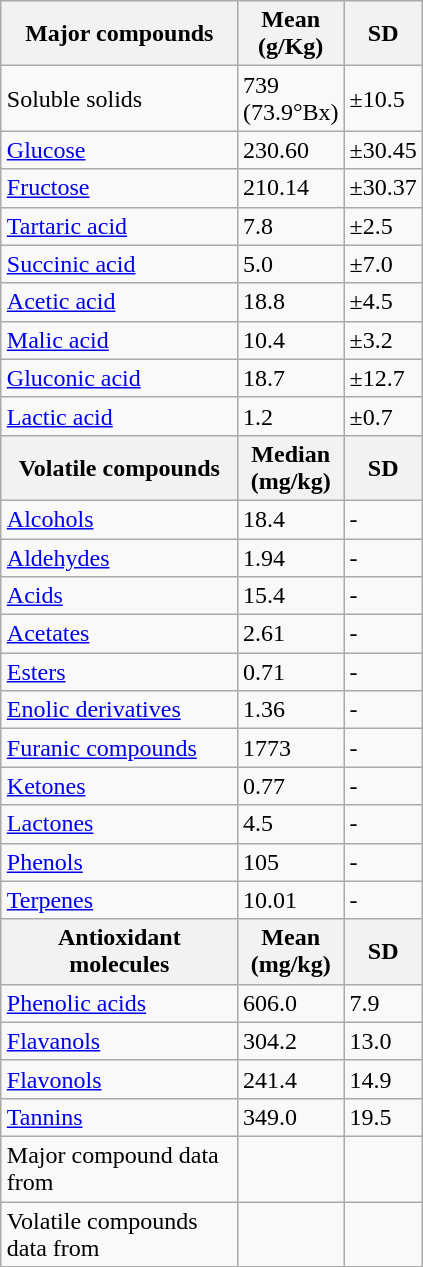<table class="wikitable" style="float:right;">
<tr>
<th width="150pt">Major compounds</th>
<th width="40pt">Mean (g/Kg)</th>
<th width="30pt">SD</th>
</tr>
<tr>
<td>Soluble solids</td>
<td>739 (73.9°Bx)</td>
<td>±10.5</td>
</tr>
<tr>
<td><a href='#'>Glucose</a></td>
<td>230.60</td>
<td>±30.45</td>
</tr>
<tr>
<td><a href='#'>Fructose</a></td>
<td>210.14</td>
<td>±30.37</td>
</tr>
<tr>
<td><a href='#'>Tartaric acid</a></td>
<td>7.8</td>
<td>±2.5</td>
</tr>
<tr>
<td><a href='#'>Succinic acid</a></td>
<td>5.0</td>
<td>±7.0</td>
</tr>
<tr>
<td><a href='#'>Acetic acid</a></td>
<td>18.8</td>
<td>±4.5</td>
</tr>
<tr>
<td><a href='#'>Malic acid</a></td>
<td>10.4</td>
<td>±3.2</td>
</tr>
<tr>
<td><a href='#'>Gluconic acid</a></td>
<td>18.7</td>
<td>±12.7</td>
</tr>
<tr>
<td><a href='#'>Lactic acid</a></td>
<td>1.2</td>
<td>±0.7</td>
</tr>
<tr>
<th>Volatile compounds</th>
<th>Median (mg/kg)</th>
<th>SD</th>
</tr>
<tr>
<td><a href='#'>Alcohols</a></td>
<td>18.4</td>
<td>-</td>
</tr>
<tr>
<td><a href='#'>Aldehydes</a></td>
<td>1.94</td>
<td>-</td>
</tr>
<tr>
<td><a href='#'>Acids</a></td>
<td>15.4</td>
<td>-</td>
</tr>
<tr>
<td><a href='#'>Acetates</a></td>
<td>2.61</td>
<td>-</td>
</tr>
<tr>
<td><a href='#'>Esters</a></td>
<td>0.71</td>
<td>-</td>
</tr>
<tr>
<td><a href='#'>Enolic derivatives</a></td>
<td>1.36</td>
<td>-</td>
</tr>
<tr>
<td><a href='#'>Furanic compounds</a></td>
<td>1773</td>
<td>-</td>
</tr>
<tr>
<td><a href='#'>Ketones</a></td>
<td>0.77</td>
<td>-</td>
</tr>
<tr>
<td><a href='#'>Lactones</a></td>
<td>4.5</td>
<td>-</td>
</tr>
<tr>
<td><a href='#'>Phenols</a></td>
<td>105</td>
<td>-</td>
</tr>
<tr>
<td><a href='#'>Terpenes</a></td>
<td>10.01</td>
<td>-</td>
</tr>
<tr>
<th>Antioxidant molecules</th>
<th>Mean (mg/kg)</th>
<th>SD</th>
</tr>
<tr>
<td><a href='#'>Phenolic acids</a></td>
<td>606.0</td>
<td>7.9</td>
</tr>
<tr>
<td><a href='#'>Flavanols</a></td>
<td>304.2</td>
<td>13.0</td>
</tr>
<tr>
<td><a href='#'>Flavonols</a></td>
<td>241.4</td>
<td>14.9</td>
</tr>
<tr>
<td><a href='#'>Tannins</a></td>
<td>349.0</td>
<td>19.5</td>
</tr>
<tr>
<td>Major compound data from</td>
<td></td>
<td></td>
</tr>
<tr>
<td>Volatile compounds data from</td>
<td></td>
<td></td>
</tr>
<tr>
</tr>
</table>
